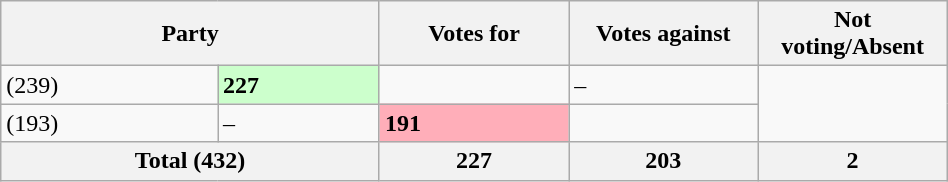<table class="wikitable" style="width:50%;">
<tr>
<th colspan="2">Party</th>
<th style="width:20%;">Votes for</th>
<th style="width:20%;">Votes against</th>
<th style="width:20%;">Not voting/Absent</th>
</tr>
<tr>
<td> (239)</td>
<td style="background:#cfc;"><strong>227</strong></td>
<td></td>
<td>–</td>
</tr>
<tr>
<td> (193)</td>
<td>–</td>
<td style="background:#ffaeb9;"><strong>191</strong></td>
<td></td>
</tr>
<tr>
<th colspan="2">Total (432)</th>
<th>227</th>
<th>203</th>
<th>2</th>
</tr>
</table>
